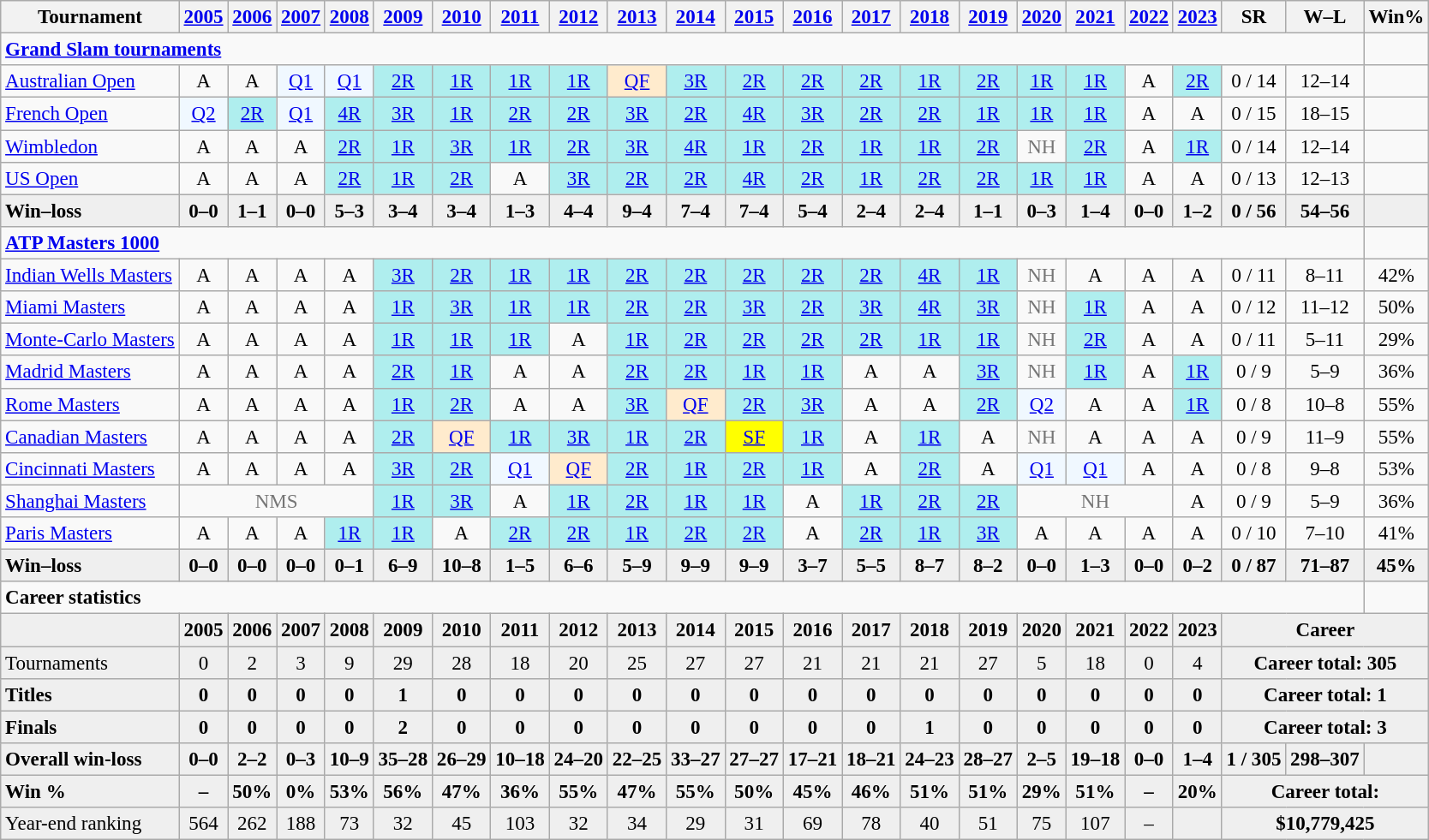<table class="wikitable nowrap" style=text-align:center;font-size:96%>
<tr>
<th>Tournament</th>
<th><a href='#'>2005</a></th>
<th><a href='#'>2006</a></th>
<th><a href='#'>2007</a></th>
<th><a href='#'>2008</a></th>
<th><a href='#'>2009</a></th>
<th><a href='#'>2010</a></th>
<th><a href='#'>2011</a></th>
<th><a href='#'>2012</a></th>
<th><a href='#'>2013</a></th>
<th><a href='#'>2014</a></th>
<th><a href='#'>2015</a></th>
<th><a href='#'>2016</a></th>
<th><a href='#'>2017</a></th>
<th><a href='#'>2018</a></th>
<th><a href='#'>2019</a></th>
<th><a href='#'>2020</a></th>
<th><a href='#'>2021</a></th>
<th><a href='#'>2022</a></th>
<th><a href='#'>2023</a></th>
<th>SR</th>
<th>W–L</th>
<th>Win%</th>
</tr>
<tr>
<td colspan="22" align="left"><strong><a href='#'>Grand Slam tournaments</a></strong></td>
</tr>
<tr>
<td align=left><a href='#'>Australian Open</a></td>
<td>A</td>
<td>A</td>
<td bgcolor=f0f8ff><a href='#'>Q1</a></td>
<td bgcolor=f0f8ff><a href='#'>Q1</a></td>
<td bgcolor=afeeee><a href='#'>2R</a></td>
<td bgcolor=afeeee><a href='#'>1R</a></td>
<td bgcolor=afeeee><a href='#'>1R</a></td>
<td bgcolor=afeeee><a href='#'>1R</a></td>
<td bgcolor=ffebcd><a href='#'>QF</a></td>
<td bgcolor=afeeee><a href='#'>3R</a></td>
<td bgcolor=afeeee><a href='#'>2R</a></td>
<td bgcolor=afeeee><a href='#'>2R</a></td>
<td bgcolor=afeeee><a href='#'>2R</a></td>
<td bgcolor=afeeee><a href='#'>1R</a></td>
<td bgcolor=afeeee><a href='#'>2R</a></td>
<td bgcolor=afeeee><a href='#'>1R</a></td>
<td bgcolor=afeeee><a href='#'>1R</a></td>
<td>A</td>
<td bgcolor=afeeee><a href='#'>2R</a></td>
<td>0 / 14</td>
<td>12–14</td>
<td></td>
</tr>
<tr>
<td align=left><a href='#'>French Open</a></td>
<td bgcolor=f0f8ff><a href='#'>Q2</a></td>
<td bgcolor=afeeee><a href='#'>2R</a></td>
<td bgcolor=f0f8ff><a href='#'>Q1</a></td>
<td bgcolor=afeeee><a href='#'>4R</a></td>
<td bgcolor=afeeee><a href='#'>3R</a></td>
<td bgcolor=afeeee><a href='#'>1R</a></td>
<td bgcolor=afeeee><a href='#'>2R</a></td>
<td bgcolor=afeeee><a href='#'>2R</a></td>
<td bgcolor=afeeee><a href='#'>3R</a></td>
<td bgcolor=afeeee><a href='#'>2R</a></td>
<td bgcolor=afeeee><a href='#'>4R</a></td>
<td bgcolor=afeeee><a href='#'>3R</a></td>
<td bgcolor=afeeee><a href='#'>2R</a></td>
<td bgcolor=afeeee><a href='#'>2R</a></td>
<td bgcolor=afeeee><a href='#'>1R</a></td>
<td bgcolor=afeeee><a href='#'>1R</a></td>
<td bgcolor=afeeee><a href='#'>1R</a></td>
<td>A</td>
<td>A</td>
<td>0 / 15</td>
<td>18–15</td>
<td></td>
</tr>
<tr>
<td align=left><a href='#'>Wimbledon</a></td>
<td>A</td>
<td>A</td>
<td>A</td>
<td bgcolor=afeeee><a href='#'>2R</a></td>
<td bgcolor=afeeee><a href='#'>1R</a></td>
<td bgcolor=afeeee><a href='#'>3R</a></td>
<td bgcolor=afeeee><a href='#'>1R</a></td>
<td bgcolor=afeeee><a href='#'>2R</a></td>
<td bgcolor=afeeee><a href='#'>3R</a></td>
<td bgcolor=afeeee><a href='#'>4R</a></td>
<td bgcolor=afeeee><a href='#'>1R</a></td>
<td bgcolor=afeeee><a href='#'>2R</a></td>
<td bgcolor=afeeee><a href='#'>1R</a></td>
<td bgcolor=afeeee><a href='#'>1R</a></td>
<td bgcolor=afeeee><a href='#'>2R</a></td>
<td style=color:#767676>NH</td>
<td bgcolor=afeeee><a href='#'>2R</a></td>
<td>A</td>
<td bgcolor=afeeee><a href='#'>1R</a></td>
<td>0 / 14</td>
<td>12–14</td>
<td></td>
</tr>
<tr>
<td align=left><a href='#'>US Open</a></td>
<td>A</td>
<td>A</td>
<td>A</td>
<td bgcolor=afeeee><a href='#'>2R</a></td>
<td bgcolor=afeeee><a href='#'>1R</a></td>
<td bgcolor=afeeee><a href='#'>2R</a></td>
<td>A</td>
<td bgcolor=afeeee><a href='#'>3R</a></td>
<td bgcolor=afeeee><a href='#'>2R</a></td>
<td bgcolor=afeeee><a href='#'>2R</a></td>
<td bgcolor=afeeee><a href='#'>4R</a></td>
<td bgcolor=afeeee><a href='#'>2R</a></td>
<td bgcolor=afeeee><a href='#'>1R</a></td>
<td bgcolor=afeeee><a href='#'>2R</a></td>
<td bgcolor=afeeee><a href='#'>2R</a></td>
<td bgcolor=afeeee><a href='#'>1R</a></td>
<td bgcolor=afeeee><a href='#'>1R</a></td>
<td>A</td>
<td>A</td>
<td>0 / 13</td>
<td>12–13</td>
<td></td>
</tr>
<tr style=background:#efefef;font-weight:bold>
<td style="text-align:left">Win–loss</td>
<td>0–0</td>
<td>1–1</td>
<td>0–0</td>
<td>5–3</td>
<td>3–4</td>
<td>3–4</td>
<td>1–3</td>
<td>4–4</td>
<td>9–4</td>
<td>7–4</td>
<td>7–4</td>
<td>5–4</td>
<td>2–4</td>
<td>2–4</td>
<td>1–1</td>
<td>0–3</td>
<td>1–4</td>
<td>0–0</td>
<td>1–2</td>
<td>0 / 56</td>
<td>54–56</td>
<td></td>
</tr>
<tr>
<td colspan="22" align="left"><strong><a href='#'>ATP Masters 1000</a></strong></td>
</tr>
<tr>
<td align=left><a href='#'>Indian Wells Masters</a></td>
<td>A</td>
<td>A</td>
<td>A</td>
<td>A</td>
<td bgcolor=afeeee><a href='#'>3R</a></td>
<td bgcolor=afeeee><a href='#'>2R</a></td>
<td bgcolor=afeeee><a href='#'>1R</a></td>
<td bgcolor=afeeee><a href='#'>1R</a></td>
<td bgcolor=afeeee><a href='#'>2R</a></td>
<td bgcolor=afeeee><a href='#'>2R</a></td>
<td bgcolor=afeeee><a href='#'>2R</a></td>
<td bgcolor=afeeee><a href='#'>2R</a></td>
<td bgcolor=afeeee><a href='#'>2R</a></td>
<td bgcolor=afeeee><a href='#'>4R</a></td>
<td bgcolor=afeeee><a href='#'>1R</a></td>
<td style=color:#767676>NH</td>
<td>A</td>
<td>A</td>
<td>A</td>
<td>0 / 11</td>
<td>8–11</td>
<td>42%</td>
</tr>
<tr>
<td align=left><a href='#'>Miami Masters</a></td>
<td>A</td>
<td>A</td>
<td>A</td>
<td>A</td>
<td bgcolor=afeeee><a href='#'>1R</a></td>
<td bgcolor=afeeee><a href='#'>3R</a></td>
<td bgcolor=afeeee><a href='#'>1R</a></td>
<td bgcolor=afeeee><a href='#'>1R</a></td>
<td bgcolor=afeeee><a href='#'>2R</a></td>
<td bgcolor=afeeee><a href='#'>2R</a></td>
<td bgcolor=afeeee><a href='#'>3R</a></td>
<td bgcolor=afeeee><a href='#'>2R</a></td>
<td bgcolor=afeeee><a href='#'>3R</a></td>
<td bgcolor=afeeee><a href='#'>4R</a></td>
<td bgcolor=afeeee><a href='#'>3R</a></td>
<td style=color:#767676>NH</td>
<td bgcolor=afeeee><a href='#'>1R</a></td>
<td>A</td>
<td>A</td>
<td>0 / 12</td>
<td>11–12</td>
<td>50%</td>
</tr>
<tr>
<td align=left><a href='#'>Monte-Carlo Masters</a></td>
<td>A</td>
<td>A</td>
<td>A</td>
<td>A</td>
<td bgcolor=afeeee><a href='#'>1R</a></td>
<td bgcolor=afeeee><a href='#'>1R</a></td>
<td bgcolor=afeeee><a href='#'>1R</a></td>
<td>A</td>
<td bgcolor=afeeee><a href='#'>1R</a></td>
<td bgcolor=afeeee><a href='#'>2R</a></td>
<td bgcolor=afeeee><a href='#'>2R</a></td>
<td bgcolor=afeeee><a href='#'>2R</a></td>
<td bgcolor=afeeee><a href='#'>2R</a></td>
<td bgcolor=afeeee><a href='#'>1R</a></td>
<td bgcolor=afeeee><a href='#'>1R</a></td>
<td style=color:#767676>NH</td>
<td bgcolor=afeeee><a href='#'>2R</a></td>
<td>A</td>
<td>A</td>
<td>0 / 11</td>
<td>5–11</td>
<td>29%</td>
</tr>
<tr>
<td align=left><a href='#'>Madrid Masters</a></td>
<td>A</td>
<td>A</td>
<td>A</td>
<td>A</td>
<td bgcolor=afeeee><a href='#'>2R</a></td>
<td bgcolor=afeeee><a href='#'>1R</a></td>
<td>A</td>
<td>A</td>
<td bgcolor=afeeee><a href='#'>2R</a></td>
<td bgcolor=afeeee><a href='#'>2R</a></td>
<td bgcolor=afeeee><a href='#'>1R</a></td>
<td bgcolor=afeeee><a href='#'>1R</a></td>
<td>A</td>
<td>A</td>
<td bgcolor=afeeee><a href='#'>3R</a></td>
<td style=color:#767676>NH</td>
<td bgcolor=afeeee><a href='#'>1R</a></td>
<td>A</td>
<td bgcolor=afeeee><a href='#'>1R</a></td>
<td>0 / 9</td>
<td>5–9</td>
<td>36%</td>
</tr>
<tr>
<td align=left><a href='#'>Rome Masters</a></td>
<td>A</td>
<td>A</td>
<td>A</td>
<td>A</td>
<td bgcolor=afeeee><a href='#'>1R</a></td>
<td bgcolor=afeeee><a href='#'>2R</a></td>
<td>A</td>
<td>A</td>
<td bgcolor=afeeee><a href='#'>3R</a></td>
<td bgcolor=ffebcd><a href='#'>QF</a></td>
<td bgcolor=afeeee><a href='#'>2R</a></td>
<td bgcolor=afeeee><a href='#'>3R</a></td>
<td>A</td>
<td>A</td>
<td bgcolor=afeeee><a href='#'>2R</a></td>
<td bgcolor=f0f8ff><a href='#'>Q2</a></td>
<td>A</td>
<td>A</td>
<td bgcolor=afeeee><a href='#'>1R</a></td>
<td>0 / 8</td>
<td>10–8</td>
<td>55%</td>
</tr>
<tr>
<td align=left><a href='#'>Canadian Masters</a></td>
<td>A</td>
<td>A</td>
<td>A</td>
<td>A</td>
<td bgcolor=afeeee><a href='#'>2R</a></td>
<td bgcolor=ffebcd><a href='#'>QF</a></td>
<td bgcolor=afeeee><a href='#'>1R</a></td>
<td bgcolor=afeeee><a href='#'>3R</a></td>
<td bgcolor=afeeee><a href='#'>1R</a></td>
<td bgcolor=afeeee><a href='#'>2R</a></td>
<td bgcolor=yellow><a href='#'>SF</a></td>
<td bgcolor=afeeee><a href='#'>1R</a></td>
<td>A</td>
<td bgcolor=afeeee><a href='#'>1R</a></td>
<td>A</td>
<td style=color:#767676>NH</td>
<td>A</td>
<td>A</td>
<td>A</td>
<td>0 / 9</td>
<td>11–9</td>
<td>55%</td>
</tr>
<tr>
<td align=left><a href='#'>Cincinnati Masters</a></td>
<td>A</td>
<td>A</td>
<td>A</td>
<td>A</td>
<td bgcolor=afeeee><a href='#'>3R</a></td>
<td bgcolor=afeeee><a href='#'>2R</a></td>
<td bgcolor=f0f8ff><a href='#'>Q1</a></td>
<td bgcolor=ffebcd><a href='#'>QF</a></td>
<td bgcolor=afeeee><a href='#'>2R</a></td>
<td bgcolor=afeeee><a href='#'>1R</a></td>
<td bgcolor=afeeee><a href='#'>2R</a></td>
<td bgcolor=afeeee><a href='#'>1R</a></td>
<td>A</td>
<td bgcolor=afeeee><a href='#'>2R</a></td>
<td>A</td>
<td bgcolor=f0f8ff><a href='#'>Q1</a></td>
<td bgcolor=f0f8ff><a href='#'>Q1</a></td>
<td>A</td>
<td>A</td>
<td>0 / 8</td>
<td>9–8</td>
<td>53%</td>
</tr>
<tr>
<td align=left><a href='#'>Shanghai Masters</a></td>
<td colspan=4 style=color:#767676>NMS</td>
<td bgcolor=afeeee><a href='#'>1R</a></td>
<td bgcolor=afeeee><a href='#'>3R</a></td>
<td>A</td>
<td bgcolor=afeeee><a href='#'>1R</a></td>
<td bgcolor=afeeee><a href='#'>2R</a></td>
<td bgcolor=afeeee><a href='#'>1R</a></td>
<td bgcolor=afeeee><a href='#'>1R</a></td>
<td>A</td>
<td bgcolor=afeeee><a href='#'>1R</a></td>
<td bgcolor=afeeee><a href='#'>2R</a></td>
<td bgcolor=afeeee><a href='#'>2R</a></td>
<td colspan="3" style="color:#767676">NH</td>
<td>A</td>
<td>0 / 9</td>
<td>5–9</td>
<td>36%</td>
</tr>
<tr>
<td align=left><a href='#'>Paris Masters</a></td>
<td>A</td>
<td>A</td>
<td>A</td>
<td bgcolor=afeeee><a href='#'>1R</a></td>
<td bgcolor=afeeee><a href='#'>1R</a></td>
<td>A</td>
<td bgcolor=afeeee><a href='#'>2R</a></td>
<td bgcolor=afeeee><a href='#'>2R</a></td>
<td bgcolor=afeeee><a href='#'>1R</a></td>
<td bgcolor=afeeee><a href='#'>2R</a></td>
<td bgcolor=afeeee><a href='#'>2R</a></td>
<td>A</td>
<td bgcolor=afeeee><a href='#'>2R</a></td>
<td bgcolor=afeeee><a href='#'>1R</a></td>
<td bgcolor=afeeee><a href='#'>3R</a></td>
<td>A</td>
<td>A</td>
<td>A</td>
<td>A</td>
<td>0 / 10</td>
<td>7–10</td>
<td>41%</td>
</tr>
<tr style=background:#efefef;font-weight:bold>
<td style="text-align:left">Win–loss</td>
<td>0–0</td>
<td>0–0</td>
<td>0–0</td>
<td>0–1</td>
<td>6–9</td>
<td>10–8</td>
<td>1–5</td>
<td>6–6</td>
<td>5–9</td>
<td>9–9</td>
<td>9–9</td>
<td>3–7</td>
<td>5–5</td>
<td>8–7</td>
<td>8–2</td>
<td>0–0</td>
<td>1–3</td>
<td>0–0</td>
<td>0–2</td>
<td>0 / 87</td>
<td>71–87</td>
<td>45%</td>
</tr>
<tr>
<td colspan="22" align="left"><strong>Career statistics</strong></td>
</tr>
<tr style=background:#efefef;font-weight:bold>
<td></td>
<td>2005</td>
<td>2006</td>
<td>2007</td>
<td>2008</td>
<td>2009</td>
<td>2010</td>
<td>2011</td>
<td>2012</td>
<td>2013</td>
<td>2014</td>
<td>2015</td>
<td>2016</td>
<td>2017</td>
<td>2018</td>
<td>2019</td>
<td>2020</td>
<td>2021</td>
<td>2022</td>
<td>2023</td>
<td colspan="3">Career</td>
</tr>
<tr bgcolor=efefef>
<td style=text-align:left>Tournaments</td>
<td>0</td>
<td>2</td>
<td>3</td>
<td>9</td>
<td>29</td>
<td>28</td>
<td>18</td>
<td>20</td>
<td>25</td>
<td>27</td>
<td>27</td>
<td>21</td>
<td>21</td>
<td>21</td>
<td>27</td>
<td>5</td>
<td>18</td>
<td>0</td>
<td>4</td>
<td colspan=3><strong>Career total: 305</strong></td>
</tr>
<tr style=background:#efefef;font-weight:bold>
<td style="text-align:left">Titles</td>
<td>0</td>
<td>0</td>
<td>0</td>
<td>0</td>
<td>1</td>
<td>0</td>
<td>0</td>
<td>0</td>
<td>0</td>
<td>0</td>
<td>0</td>
<td>0</td>
<td>0</td>
<td>0</td>
<td>0</td>
<td>0</td>
<td>0</td>
<td>0</td>
<td>0</td>
<td colspan="3">Career total: 1</td>
</tr>
<tr style=background:#efefef;font-weight:bold>
<td style="text-align:left">Finals</td>
<td>0</td>
<td>0</td>
<td>0</td>
<td>0</td>
<td>2</td>
<td>0</td>
<td>0</td>
<td>0</td>
<td>0</td>
<td>0</td>
<td>0</td>
<td>0</td>
<td>0</td>
<td>1</td>
<td>0</td>
<td>0</td>
<td>0</td>
<td>0</td>
<td>0</td>
<td colspan="3">Career total: 3</td>
</tr>
<tr style=background:#efefef;font-weight:bold>
<td style="text-align:left">Overall win-loss</td>
<td>0–0</td>
<td>2–2</td>
<td>0–3</td>
<td>10–9</td>
<td>35–28</td>
<td>26–29</td>
<td>10–18</td>
<td>24–20</td>
<td>22–25</td>
<td>33–27</td>
<td>27–27</td>
<td>17–21</td>
<td>18–21</td>
<td>24–23</td>
<td>28–27</td>
<td>2–5</td>
<td>19–18</td>
<td>0–0</td>
<td>1–4</td>
<td>1 / 305</td>
<td>298–307</td>
<td></td>
</tr>
<tr bgcolor=efefef>
<td style=text-align:left><strong>Win %</strong></td>
<td><strong>–</strong></td>
<td><strong>50%</strong></td>
<td><strong>0%</strong></td>
<td><strong>53%</strong></td>
<td><strong>56%</strong></td>
<td><strong>47%</strong></td>
<td><strong>36%</strong></td>
<td><strong>55%</strong></td>
<td><strong>47%</strong></td>
<td><strong>55%</strong></td>
<td><strong>50%</strong></td>
<td><strong>45%</strong></td>
<td><strong>46%</strong></td>
<td><strong>51%</strong></td>
<td><strong>51%</strong></td>
<td><strong>29%</strong></td>
<td><strong>51%</strong></td>
<td><strong>–</strong></td>
<td><strong>20%</strong></td>
<td colspan=3><strong>Career total: </strong></td>
</tr>
<tr bgcolor=efefef>
<td align=left>Year-end ranking</td>
<td>564</td>
<td>262</td>
<td>188</td>
<td>73</td>
<td>32</td>
<td>45</td>
<td>103</td>
<td>32</td>
<td>34</td>
<td>29</td>
<td>31</td>
<td>69</td>
<td>78</td>
<td>40</td>
<td>51</td>
<td>75</td>
<td>107</td>
<td>–</td>
<td></td>
<td colspan="3"><strong>$10,779,425</strong></td>
</tr>
</table>
